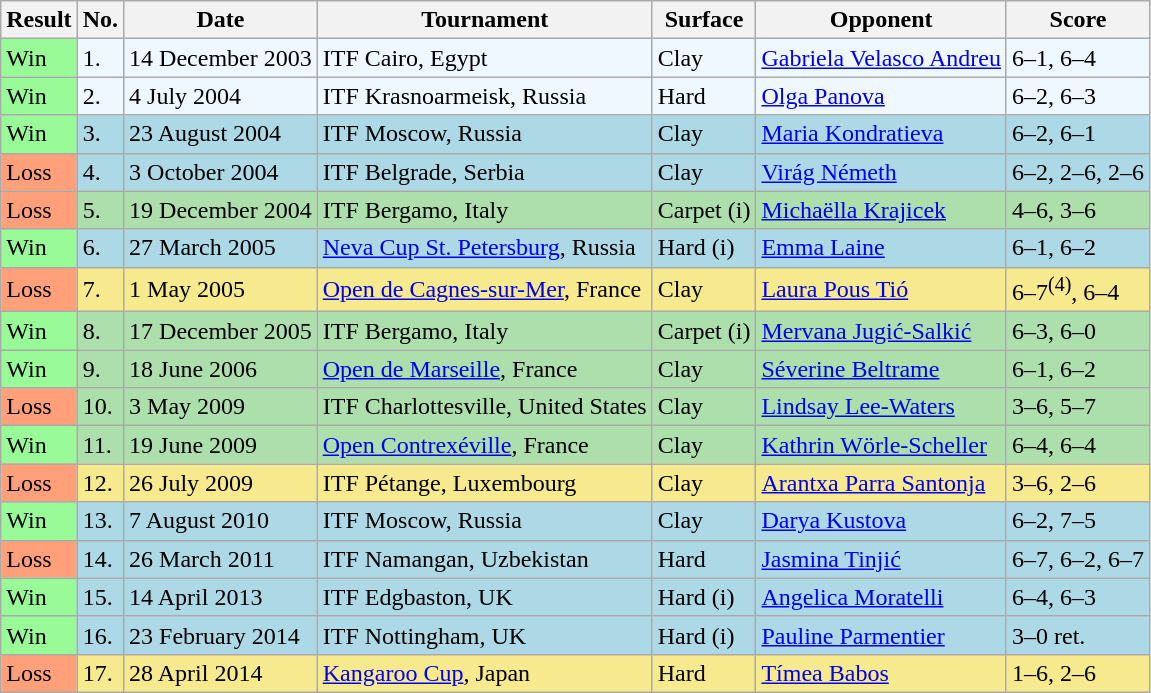<table class="sortable wikitable">
<tr>
<th>Result</th>
<th>No.</th>
<th>Date</th>
<th>Tournament</th>
<th>Surface</th>
<th>Opponent</th>
<th class="unsortable">Score</th>
</tr>
<tr style="background:#f0f8ff;">
<td style="background:#98fb98;">Win</td>
<td>1.</td>
<td>14 December 2003</td>
<td>ITF Cairo, Egypt</td>
<td>Clay</td>
<td> <a href='#'>Gabriela Velasco Andreu</a></td>
<td>6–1, 6–4</td>
</tr>
<tr style="background:#f0f8ff;">
<td style="background:#98fb98;">Win</td>
<td>2.</td>
<td>4 July 2004</td>
<td>ITF Krasnoarmeisk, Russia</td>
<td>Hard</td>
<td> <a href='#'>Olga Panova</a></td>
<td>6–2, 6–3</td>
</tr>
<tr style="background:lightblue;">
<td style="background:#98fb98;">Win</td>
<td>3.</td>
<td>23 August 2004</td>
<td>ITF Moscow, Russia</td>
<td>Clay</td>
<td> <a href='#'>Maria Kondratieva</a></td>
<td>6–2, 6–1</td>
</tr>
<tr style="background:lightblue;">
<td bgcolor="FFA07A">Loss</td>
<td>4.</td>
<td>3 October 2004</td>
<td>ITF Belgrade, Serbia</td>
<td>Clay</td>
<td> <a href='#'>Virág Németh</a></td>
<td>6–2, 2–6, 2–6</td>
</tr>
<tr style="background:#addfad;">
<td bgcolor="FFA07A">Loss</td>
<td>5.</td>
<td>19 December 2004</td>
<td>ITF Bergamo, Italy</td>
<td>Carpet (i)</td>
<td> <a href='#'>Michaëlla Krajicek</a></td>
<td>4–6, 3–6</td>
</tr>
<tr style="background:lightblue;">
<td style="background:#98fb98;">Win</td>
<td>6.</td>
<td>27 March 2005</td>
<td><a href='#'>Neva Cup St. Petersburg</a>, Russia</td>
<td>Hard (i)</td>
<td> <a href='#'>Emma Laine</a></td>
<td>6–1, 6–2</td>
</tr>
<tr style="background:#f7e98e;">
<td bgcolor="FFA07A">Loss</td>
<td>7.</td>
<td>1 May 2005</td>
<td><a href='#'>Open de Cagnes-sur-Mer</a>, France</td>
<td>Clay</td>
<td> <a href='#'>Laura Pous Tió</a></td>
<td>6–7<sup>(4)</sup>, 6–4</td>
</tr>
<tr style="background:#addfad;">
<td style="background:#98fb98;">Win</td>
<td>8.</td>
<td>17 December 2005</td>
<td>ITF Bergamo, Italy</td>
<td>Carpet (i)</td>
<td> <a href='#'>Mervana Jugić-Salkić</a></td>
<td>6–3, 6–0</td>
</tr>
<tr style="background:#addfad;">
<td style="background:#98fb98;">Win</td>
<td>9.</td>
<td>18 June 2006</td>
<td><a href='#'>Open de Marseille</a>, France</td>
<td>Clay</td>
<td> <a href='#'>Séverine Beltrame</a></td>
<td>6–1, 6–2</td>
</tr>
<tr style="background:#addfad;">
<td bgcolor="FFA07A">Loss</td>
<td>10.</td>
<td>3 May 2009</td>
<td>ITF Charlottesville, United States</td>
<td>Clay</td>
<td> <a href='#'>Lindsay Lee-Waters</a></td>
<td>3–6, 5–7</td>
</tr>
<tr style="background:#addfad;">
<td style="background:#98fb98;">Win</td>
<td>11.</td>
<td>19 June 2009</td>
<td><a href='#'>Open Contrexéville</a>, France</td>
<td>Clay</td>
<td> <a href='#'>Kathrin Wörle-Scheller</a></td>
<td>6–4, 6–4</td>
</tr>
<tr style="background:#f7e98e;">
<td bgcolor="FFA07A">Loss</td>
<td>12.</td>
<td>26 July 2009</td>
<td>ITF Pétange, Luxembourg</td>
<td>Clay</td>
<td> <a href='#'>Arantxa Parra Santonja</a></td>
<td>3–6, 2–6</td>
</tr>
<tr style="background:lightblue;">
<td style="background:#98fb98;">Win</td>
<td>13.</td>
<td>7 August 2010</td>
<td>ITF Moscow, Russia</td>
<td>Clay</td>
<td> <a href='#'>Darya Kustova</a></td>
<td>6–2, 7–5</td>
</tr>
<tr style="background:lightblue;">
<td bgcolor="FFA07A">Loss</td>
<td>14.</td>
<td>26 March 2011</td>
<td>ITF Namangan, Uzbekistan</td>
<td>Hard</td>
<td> <a href='#'>Jasmina Tinjić</a></td>
<td>6–7, 6–2, 6–7</td>
</tr>
<tr style="background:lightblue;">
<td style="background:#98fb98;">Win</td>
<td>15.</td>
<td>14 April 2013</td>
<td>ITF Edgbaston, UK</td>
<td>Hard (i)</td>
<td> <a href='#'>Angelica Moratelli</a></td>
<td>6–4, 6–3</td>
</tr>
<tr style="background:lightblue;">
<td style="background:#98fb98;">Win</td>
<td>16.</td>
<td>23 February 2014</td>
<td>ITF Nottingham, UK</td>
<td>Hard (i)</td>
<td> <a href='#'>Pauline Parmentier</a></td>
<td>3–0 ret.</td>
</tr>
<tr style="background:#f7e98e;">
<td bgcolor="FFA07A">Loss</td>
<td>17.</td>
<td>28 April 2014</td>
<td><a href='#'>Kangaroo Cup</a>, Japan</td>
<td>Hard</td>
<td> <a href='#'>Tímea Babos</a></td>
<td>1–6, 2–6</td>
</tr>
</table>
